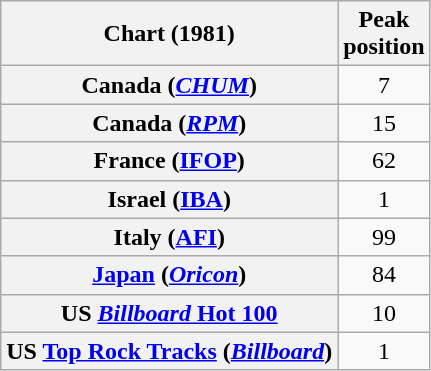<table class="wikitable sortable plainrowheaders" style="text-align:center">
<tr>
<th>Chart (1981)</th>
<th>Peak<br>position</th>
</tr>
<tr>
<th scope="row">Canada (<a href='#'><em>CHUM</em></a>)</th>
<td>7</td>
</tr>
<tr>
<th scope="row">Canada (<a href='#'><em>RPM</em></a>)</th>
<td>15</td>
</tr>
<tr>
<th scope="row">France (<a href='#'>IFOP</a>)</th>
<td>62</td>
</tr>
<tr>
<th scope="row">Israel (<a href='#'>IBA</a>)</th>
<td>1</td>
</tr>
<tr>
<th scope="row">Italy (<a href='#'>AFI</a>)</th>
<td>99</td>
</tr>
<tr>
<th scope="row"><a href='#'>Japan</a> (<em><a href='#'>Oricon</a></em>)</th>
<td>84</td>
</tr>
<tr>
<th scope="row">US <a href='#'><em>Billboard</em> Hot 100</a></th>
<td>10</td>
</tr>
<tr>
<th scope="row">US <a href='#'>Top Rock Tracks</a> (<a href='#'><em>Billboard</em></a>)</th>
<td>1</td>
</tr>
</table>
